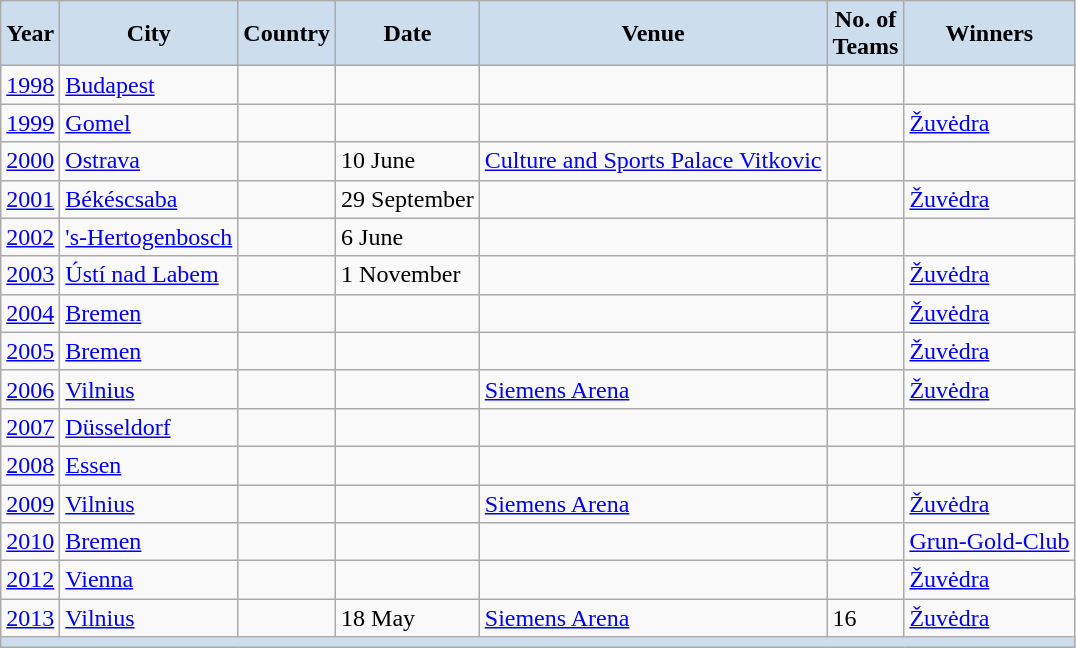<table class="wikitable" align="center">
<tr>
<th style="background-color: #CCDDEE;">Year</th>
<th style="background-color: #CCDDEE;">City</th>
<th style="background-color: #CCDDEE;">Country</th>
<th style="background-color: #CCDDEE;">Date</th>
<th style="background-color: #CCDDEE;">Venue</th>
<th style="background-color: #CCDDEE;">No. of<br>Teams</th>
<th style="background-color: #CCDDEE;">Winners</th>
</tr>
<tr>
<td><a href='#'>1998</a></td>
<td><a href='#'>Budapest</a></td>
<td></td>
<td></td>
<td></td>
<td></td>
<td></td>
</tr>
<tr>
<td><a href='#'>1999</a></td>
<td><a href='#'>Gomel</a></td>
<td></td>
<td></td>
<td></td>
<td></td>
<td> <a href='#'>Žuvėdra</a></td>
</tr>
<tr>
<td><a href='#'>2000</a></td>
<td><a href='#'>Ostrava</a></td>
<td></td>
<td>10 June</td>
<td><a href='#'>Culture and Sports Palace Vitkovic</a></td>
<td></td>
<td></td>
</tr>
<tr>
<td><a href='#'>2001</a></td>
<td><a href='#'>Békéscsaba</a></td>
<td></td>
<td>29 September</td>
<td></td>
<td></td>
<td> <a href='#'>Žuvėdra</a></td>
</tr>
<tr>
<td><a href='#'>2002</a></td>
<td><a href='#'>'s-Hertogenbosch</a></td>
<td></td>
<td>6 June</td>
<td></td>
<td></td>
<td></td>
</tr>
<tr>
<td><a href='#'>2003</a></td>
<td><a href='#'>Ústí nad Labem</a></td>
<td></td>
<td>1 November</td>
<td></td>
<td></td>
<td> <a href='#'>Žuvėdra</a></td>
</tr>
<tr>
<td><a href='#'>2004</a></td>
<td><a href='#'>Bremen</a></td>
<td></td>
<td></td>
<td></td>
<td></td>
<td> <a href='#'>Žuvėdra</a></td>
</tr>
<tr>
<td><a href='#'>2005</a></td>
<td><a href='#'>Bremen</a></td>
<td></td>
<td></td>
<td></td>
<td></td>
<td> <a href='#'>Žuvėdra</a></td>
</tr>
<tr>
<td><a href='#'>2006</a></td>
<td><a href='#'>Vilnius</a></td>
<td></td>
<td></td>
<td><a href='#'>Siemens Arena</a></td>
<td></td>
<td> <a href='#'>Žuvėdra</a></td>
</tr>
<tr>
<td><a href='#'>2007</a></td>
<td><a href='#'>Düsseldorf</a></td>
<td></td>
<td></td>
<td></td>
<td></td>
<td></td>
</tr>
<tr>
<td><a href='#'>2008</a></td>
<td><a href='#'>Essen</a></td>
<td></td>
<td></td>
<td></td>
<td></td>
<td></td>
</tr>
<tr>
<td><a href='#'>2009</a></td>
<td><a href='#'>Vilnius</a></td>
<td></td>
<td></td>
<td><a href='#'>Siemens Arena</a></td>
<td></td>
<td> <a href='#'>Žuvėdra</a></td>
</tr>
<tr>
<td><a href='#'>2010</a></td>
<td><a href='#'>Bremen</a></td>
<td></td>
<td></td>
<td></td>
<td></td>
<td> <a href='#'>Grun-Gold-Club</a></td>
</tr>
<tr>
<td><a href='#'>2012</a></td>
<td><a href='#'>Vienna</a></td>
<td></td>
<td></td>
<td></td>
<td></td>
<td> <a href='#'>Žuvėdra</a></td>
</tr>
<tr>
<td><a href='#'>2013</a></td>
<td><a href='#'>Vilnius</a></td>
<td></td>
<td>18 May</td>
<td><a href='#'>Siemens Arena</a></td>
<td>16</td>
<td> <a href='#'>Žuvėdra</a></td>
</tr>
<tr bgcolor=CCDDEE>
<td colspan=9></td>
</tr>
</table>
